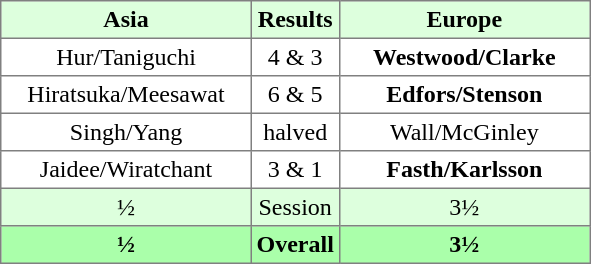<table border="1" cellpadding="3" style="border-collapse:collapse; text-align:center;">
<tr style="background:#ddffdd;">
<th width=160>Asia</th>
<th>Results</th>
<th width=160>Europe</th>
</tr>
<tr>
<td>Hur/Taniguchi</td>
<td>4 & 3</td>
<td><strong>Westwood/Clarke</strong></td>
</tr>
<tr>
<td>Hiratsuka/Meesawat</td>
<td>6 & 5</td>
<td><strong>Edfors/Stenson</strong></td>
</tr>
<tr>
<td>Singh/Yang</td>
<td>halved</td>
<td>Wall/McGinley</td>
</tr>
<tr>
<td>Jaidee/Wiratchant</td>
<td>3 & 1</td>
<td><strong>Fasth/Karlsson</strong></td>
</tr>
<tr style="background:#ddffdd;">
<td>½</td>
<td>Session</td>
<td>3½</td>
</tr>
<tr style="background:#aaffaa;">
<th>½</th>
<th>Overall</th>
<th>3½</th>
</tr>
</table>
